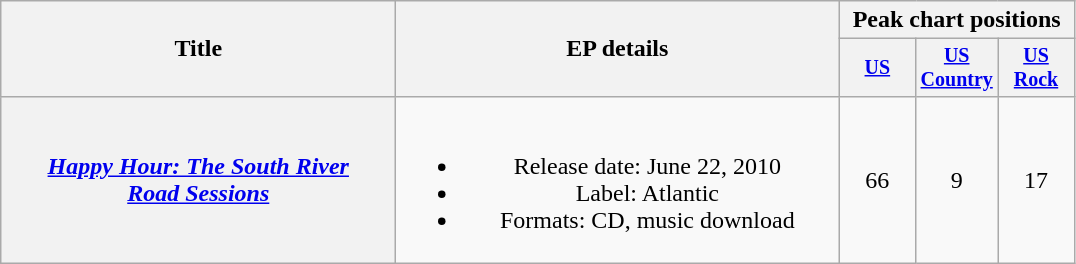<table class="wikitable plainrowheaders" style="text-align:center;">
<tr>
<th rowspan="2" style="width:16em;">Title</th>
<th rowspan="2" style="width:18em;">EP details</th>
<th colspan="3">Peak chart positions</th>
</tr>
<tr style="font-size:smaller;">
<th style="width:45px;"><a href='#'>US</a><br></th>
<th style="width:45px;"><a href='#'>US Country</a><br></th>
<th style="width:45px;"><a href='#'>US<br>Rock</a><br></th>
</tr>
<tr>
<th scope="row"><em><a href='#'>Happy Hour: The South River<br>Road Sessions</a></em></th>
<td><br><ul><li>Release date: June 22, 2010</li><li>Label: Atlantic</li><li>Formats: CD, music download</li></ul></td>
<td>66</td>
<td>9</td>
<td>17</td>
</tr>
</table>
